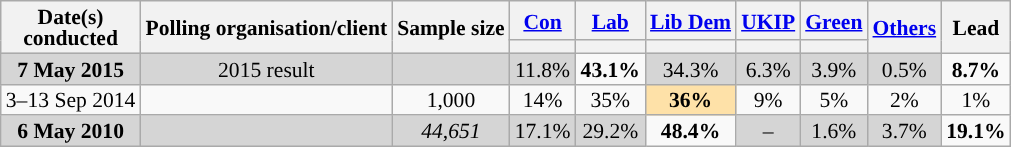<table class="wikitable sortable" style="text-align:center;font-size:90%;line-height:14px">
<tr>
<th rowspan="2">Date(s)<br>conducted</th>
<th rowspan="2">Polling organisation/client</th>
<th rowspan="2">Sample size</th>
<th><a href='#'>Con</a></th>
<th><a href='#'>Lab</a></th>
<th><a href='#'>Lib Dem</a></th>
<th><a href='#'>UKIP</a></th>
<th><a href='#'>Green</a></th>
<th rowspan="2" class="unsortable"><a href='#'>Others</a></th>
<th rowspan="2" class="unsortable">Lead</th>
</tr>
<tr>
<th class="unsortable" style="background:"></th>
<th class="unsortable" style="background:"></th>
<th class="unsortable" style="background:"></th>
<th class="unsortable" style="background:"></th>
<th class="unsortable" style="background:"></th>
</tr>
<tr>
<td style="background:#D5D5D5"><strong>7 May 2015</strong></td>
<td style="background:#D5D5D5">2015 result</td>
<td style="background:#D5D5D5"></td>
<td style="background:#D5D5D5">11.8%</td>
<td style="background:"><strong>43.1%</strong></td>
<td style="background:#D5D5D5">34.3%</td>
<td style="background:#D5D5D5">6.3%</td>
<td style="background:#D5D5D5">3.9%</td>
<td style="background:#D5D5D5">0.5%</td>
<td style="background:"><strong>8.7% </strong></td>
</tr>
<tr>
<td>3–13 Sep 2014</td>
<td></td>
<td>1,000</td>
<td>14%</td>
<td>35%</td>
<td style="background:#FEE1A8"><strong>36%</strong></td>
<td>9%</td>
<td>5%</td>
<td>2%</td>
<td style="background:">1%</td>
</tr>
<tr>
<td style="background:#D5D5D5"><strong>6 May 2010</strong></td>
<td style="background:#D5D5D5"></td>
<td style="background:#D5D5D5"><em>44,651</em></td>
<td style="background:#D5D5D5">17.1%</td>
<td style="background:#D5D5D5">29.2%</td>
<td style="background:"><strong>48.4%</strong></td>
<td style="background:#D5D5D5">–</td>
<td style="background:#D5D5D5">1.6%</td>
<td style="background:#D5D5D5">3.7%</td>
<td style="background:"><strong>19.1% </strong></td>
</tr>
</table>
